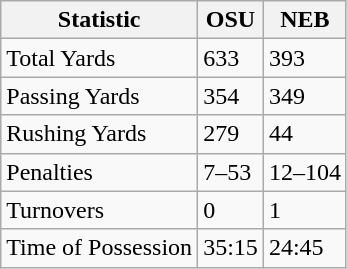<table class="wikitable">
<tr>
<th>Statistic</th>
<th>OSU</th>
<th>NEB</th>
</tr>
<tr>
<td>Total Yards</td>
<td>633</td>
<td>393</td>
</tr>
<tr>
<td>Passing Yards</td>
<td>354</td>
<td>349</td>
</tr>
<tr>
<td>Rushing Yards</td>
<td>279</td>
<td>44</td>
</tr>
<tr>
<td>Penalties</td>
<td>7–53</td>
<td>12–104</td>
</tr>
<tr>
<td>Turnovers</td>
<td>0</td>
<td>1</td>
</tr>
<tr>
<td>Time of Possession</td>
<td>35:15</td>
<td>24:45</td>
</tr>
</table>
